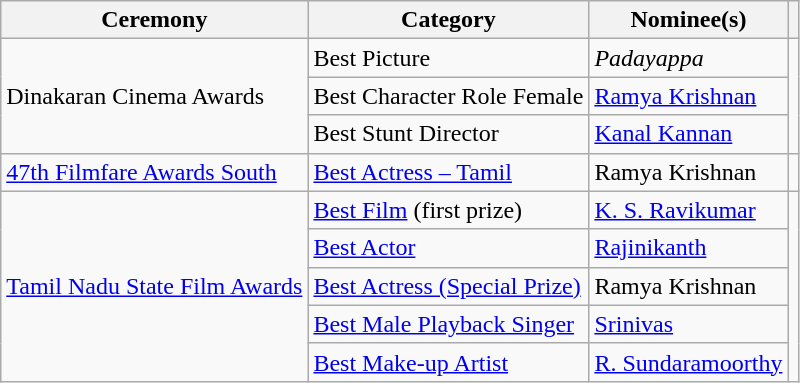<table class="wikitable sortable plainrowheaders">
<tr>
<th scope="col">Ceremony</th>
<th scope="col">Category</th>
<th scope="col">Nominee(s)</th>
<th scope="col" class="unsortable"></th>
</tr>
<tr>
<td rowspan="3">Dinakaran Cinema Awards</td>
<td>Best Picture</td>
<td><em>Padayappa</em></td>
<td style="text-align:center;" rowspan="3"></td>
</tr>
<tr>
<td>Best Character Role Female</td>
<td><a href='#'>Ramya Krishnan</a></td>
</tr>
<tr>
<td>Best Stunt Director</td>
<td><a href='#'>Kanal Kannan</a></td>
</tr>
<tr>
<td><a href='#'>47th Filmfare Awards South</a></td>
<td><a href='#'>Best Actress – Tamil</a></td>
<td>Ramya Krishnan</td>
<td style="text-align:center;"></td>
</tr>
<tr>
<td rowspan="5"><a href='#'>Tamil Nadu State Film Awards</a></td>
<td><a href='#'>Best Film</a> (first prize)</td>
<td><a href='#'>K. S. Ravikumar</a></td>
<td style="text-align:center;" rowspan="5"></td>
</tr>
<tr>
<td><a href='#'>Best Actor</a></td>
<td><a href='#'>Rajinikanth</a></td>
</tr>
<tr>
<td><a href='#'>Best Actress (Special Prize)</a></td>
<td>Ramya Krishnan</td>
</tr>
<tr>
<td><a href='#'>Best Male Playback Singer</a></td>
<td><a href='#'>Srinivas</a></td>
</tr>
<tr>
<td><a href='#'>Best Make-up Artist</a></td>
<td><a href='#'>R. Sundaramoorthy</a></td>
</tr>
</table>
